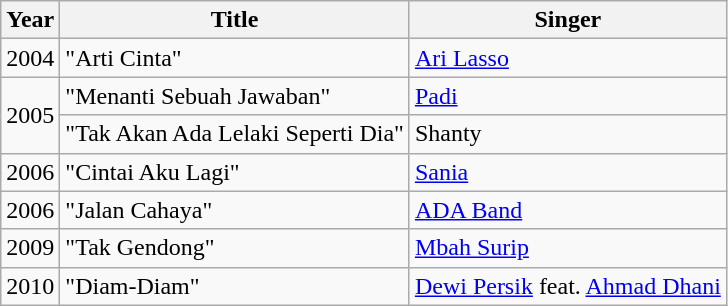<table class="wikitable">
<tr>
<th>Year</th>
<th>Title</th>
<th>Singer</th>
</tr>
<tr>
<td>2004</td>
<td>"Arti Cinta"</td>
<td><a href='#'>Ari Lasso</a></td>
</tr>
<tr>
<td rowspan= "2">2005</td>
<td>"Menanti Sebuah Jawaban"</td>
<td><a href='#'>Padi</a></td>
</tr>
<tr>
<td>"Tak Akan Ada Lelaki Seperti Dia"</td>
<td>Shanty</td>
</tr>
<tr>
<td>2006</td>
<td>"Cintai Aku Lagi"</td>
<td><a href='#'>Sania</a></td>
</tr>
<tr>
<td>2006</td>
<td>"Jalan Cahaya"</td>
<td><a href='#'>ADA Band</a></td>
</tr>
<tr>
<td>2009</td>
<td>"Tak Gendong"</td>
<td><a href='#'>Mbah Surip</a></td>
</tr>
<tr>
<td>2010</td>
<td>"Diam-Diam"</td>
<td><a href='#'>Dewi Persik</a> feat. <a href='#'>Ahmad Dhani</a></td>
</tr>
</table>
